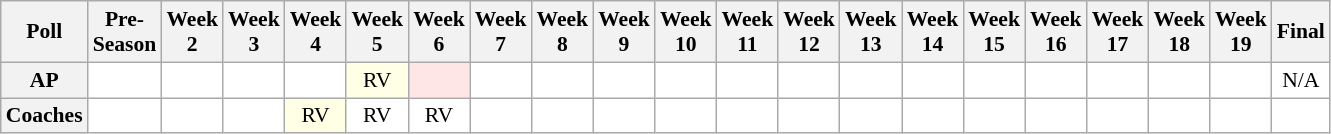<table class="wikitable" style="white-space:nowrap;font-size:90%">
<tr>
<th>Poll</th>
<th>Pre-<br>Season</th>
<th>Week<br>2</th>
<th>Week<br>3</th>
<th>Week<br>4</th>
<th>Week<br>5</th>
<th>Week<br>6</th>
<th>Week<br>7</th>
<th>Week<br>8</th>
<th>Week<br>9</th>
<th>Week<br>10</th>
<th>Week<br>11</th>
<th>Week<br>12</th>
<th>Week<br>13</th>
<th>Week<br>14</th>
<th>Week<br>15</th>
<th>Week<br>16</th>
<th>Week<br>17</th>
<th>Week<br>18</th>
<th>Week<br>19</th>
<th>Final</th>
</tr>
<tr style="text-align:center;">
<th>AP</th>
<td style="background:#FFF;"></td>
<td style="background:#FFF;"></td>
<td style="background:#FFF;"></td>
<td style="background:#FFF;"></td>
<td style="background:#FFFFE6;">RV</td>
<td style="background:#FFE6E6;"></td>
<td style="background:#FFF;"></td>
<td style="background:#FFF;"></td>
<td style="background:#FFF;"></td>
<td style="background:#FFF;"></td>
<td style="background:#FFF;"></td>
<td style="background:#FFF;"></td>
<td style="background:#FFF;"></td>
<td style="background:#FFF;"></td>
<td style="background:#FFF;"></td>
<td style="background:#FFF;"></td>
<td style="background:#FFF;"></td>
<td style="background:#FFF;"></td>
<td style="background:#FFF;"></td>
<td style="background:#FFF;">N/A</td>
</tr>
<tr style="text-align:center;">
<th>Coaches</th>
<td style="background:#FFF;"></td>
<td style="background:#FFF;"></td>
<td style="background:#FFF;"></td>
<td style="background:#FFFFE6;">RV</td>
<td style="background:#FFF;">RV</td>
<td style="background:#FFF;">RV</td>
<td style="background:#FFF;"></td>
<td style="background:#FFF;"></td>
<td style="background:#FFF;"></td>
<td style="background:#FFF;"></td>
<td style="background:#FFF;"></td>
<td style="background:#FFF;"></td>
<td style="background:#FFF;"></td>
<td style="background:#FFF;"></td>
<td style="background:#FFF;"></td>
<td style="background:#FFF;"></td>
<td style="background:#FFF;"></td>
<td style="background:#FFF;"></td>
<td style="background:#FFF;"></td>
<td style="background:#FFF;"></td>
</tr>
</table>
